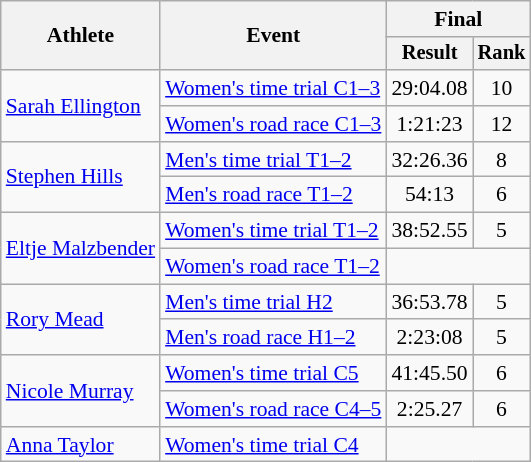<table class="wikitable" style="font-size:90%;text-align:center;">
<tr>
<th rowspan="2">Athlete</th>
<th rowspan="2">Event</th>
<th colspan="2">Final</th>
</tr>
<tr style="font-size:95%">
<th>Result</th>
<th>Rank</th>
</tr>
<tr>
<td style="text-align:left;" rowspan=2><a href='#'>Sarah Ellington</a></td>
<td style="text-align:left;"><a href='#'>Women's time trial C1–3</a></td>
<td>29:04.08</td>
<td>10</td>
</tr>
<tr>
<td style="text-align:left;"><a href='#'>Women's road race C1–3</a></td>
<td>1:21:23</td>
<td>12</td>
</tr>
<tr>
<td style="text-align:left;" rowspan=2><a href='#'>Stephen Hills</a></td>
<td style="text-align:left;"><a href='#'>Men's time trial T1–2</a></td>
<td>32:26.36</td>
<td>8</td>
</tr>
<tr>
<td style="text-align:left;"><a href='#'>Men's road race T1–2</a></td>
<td>54:13</td>
<td>6</td>
</tr>
<tr>
<td style="text-align:left;" rowspan=2><a href='#'>Eltje Malzbender</a></td>
<td style="text-align:left;"><a href='#'>Women's time trial T1–2</a></td>
<td>38:52.55</td>
<td>5</td>
</tr>
<tr>
<td style="text-align:left;"><a href='#'>Women's road race T1–2</a></td>
<td colspan="2"></td>
</tr>
<tr>
<td style="text-align:left;" rowspan=2><a href='#'>Rory Mead</a></td>
<td style="text-align:left;"><a href='#'>Men's time trial H2</a></td>
<td>36:53.78</td>
<td>5</td>
</tr>
<tr>
<td style="text-align:left;"><a href='#'>Men's road race H1–2</a></td>
<td>2:23:08</td>
<td>5</td>
</tr>
<tr>
<td style="text-align:left;" rowspan=2><a href='#'>Nicole Murray</a></td>
<td style="text-align:left;"><a href='#'>Women's time trial C5</a></td>
<td>41:45.50</td>
<td>6</td>
</tr>
<tr>
<td style="text-align:left;"><a href='#'>Women's road race C4–5</a></td>
<td>2:25.27</td>
<td>6</td>
</tr>
<tr>
<td style="text-align:left;" rowspan=2><a href='#'>Anna Taylor</a></td>
<td style="text-align:left;"><a href='#'>Women's time trial C4</a></td>
<td colspan="2"></td>
</tr>
</table>
